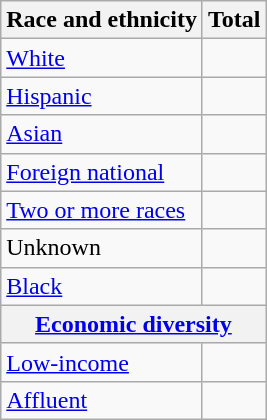<table class="wikitable floatright sortable collapsible"; text-align:right; font-size:80%;">
<tr>
<th>Race and ethnicity</th>
<th colspan="2" data-sort-type=number>Total</th>
</tr>
<tr>
<td><a href='#'>White</a></td>
<td align=right></td>
</tr>
<tr>
<td><a href='#'>Hispanic</a></td>
<td align=right></td>
</tr>
<tr>
<td><a href='#'>Asian</a></td>
<td align=right></td>
</tr>
<tr>
<td><a href='#'>Foreign national</a></td>
<td align=right></td>
</tr>
<tr>
<td><a href='#'>Two or more races</a></td>
<td align=right></td>
</tr>
<tr>
<td>Unknown</td>
<td align=right></td>
</tr>
<tr>
<td><a href='#'>Black</a></td>
<td align=right></td>
</tr>
<tr>
<th colspan="4" data-sort-type=number><a href='#'>Economic diversity</a></th>
</tr>
<tr>
<td><a href='#'>Low-income</a></td>
<td align=right></td>
</tr>
<tr>
<td><a href='#'>Affluent</a></td>
<td align=right></td>
</tr>
</table>
